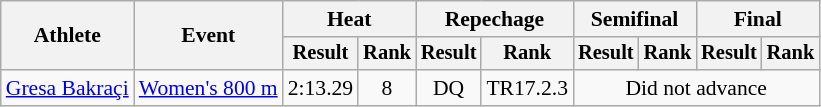<table class="wikitable" style="font-size:90%">
<tr>
<th rowspan="2">Athlete</th>
<th rowspan="2">Event</th>
<th colspan="2">Heat</th>
<th colspan="2">Repechage</th>
<th colspan="2">Semifinal</th>
<th colspan="2">Final</th>
</tr>
<tr style="font-size:95%">
<th>Result</th>
<th>Rank</th>
<th>Result</th>
<th>Rank</th>
<th>Result</th>
<th>Rank</th>
<th>Result</th>
<th>Rank</th>
</tr>
<tr align=center>
<td align=left><a href='#'>Gresa Bakraçi</a></td>
<td align=left><a href='#'>Women's 800 m</a></td>
<td>2:13.29</td>
<td>8</td>
<td>DQ</td>
<td>TR17.2.3</td>
<td colspan="4">Did not advance</td>
</tr>
</table>
